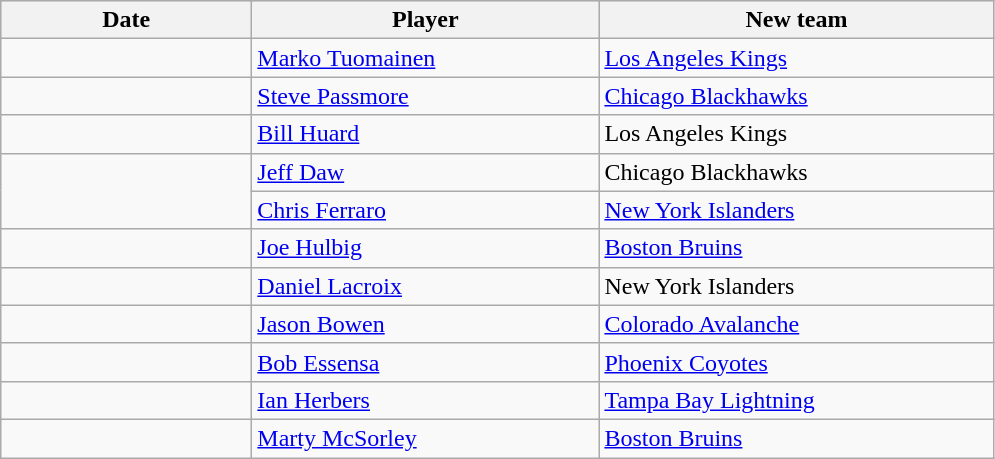<table class="wikitable">
<tr style="background:#ddd; text-align:center;">
<th style="width: 10em;">Date</th>
<th style="width: 14em;">Player</th>
<th style="width: 16em;">New team</th>
</tr>
<tr>
<td></td>
<td><a href='#'>Marko Tuomainen</a></td>
<td><a href='#'>Los Angeles Kings</a></td>
</tr>
<tr>
<td></td>
<td><a href='#'>Steve Passmore</a></td>
<td><a href='#'>Chicago Blackhawks</a></td>
</tr>
<tr>
<td></td>
<td><a href='#'>Bill Huard</a></td>
<td>Los Angeles Kings</td>
</tr>
<tr>
<td rowspan=2></td>
<td><a href='#'>Jeff Daw</a></td>
<td>Chicago Blackhawks</td>
</tr>
<tr>
<td><a href='#'>Chris Ferraro</a></td>
<td><a href='#'>New York Islanders</a></td>
</tr>
<tr>
<td></td>
<td><a href='#'>Joe Hulbig</a></td>
<td><a href='#'>Boston Bruins</a></td>
</tr>
<tr>
<td></td>
<td><a href='#'>Daniel Lacroix</a></td>
<td>New York Islanders</td>
</tr>
<tr>
<td></td>
<td><a href='#'>Jason Bowen</a></td>
<td><a href='#'>Colorado Avalanche</a></td>
</tr>
<tr>
<td></td>
<td><a href='#'>Bob Essensa</a></td>
<td><a href='#'>Phoenix Coyotes</a></td>
</tr>
<tr>
<td></td>
<td><a href='#'>Ian Herbers</a></td>
<td><a href='#'>Tampa Bay Lightning</a></td>
</tr>
<tr>
<td></td>
<td><a href='#'>Marty McSorley</a></td>
<td><a href='#'>Boston Bruins</a></td>
</tr>
</table>
